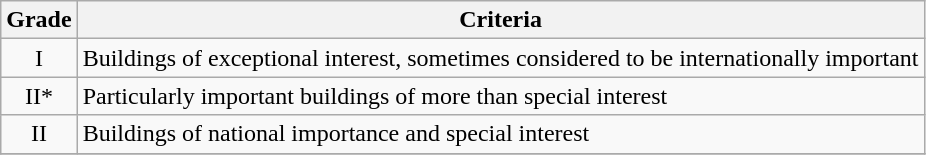<table class="wikitable" border="1">
<tr>
<th>Grade</th>
<th>Criteria</th>
</tr>
<tr>
<td align="center" >I</td>
<td>Buildings of exceptional interest, sometimes considered to be internationally important</td>
</tr>
<tr>
<td align="center" >II*</td>
<td>Particularly important buildings of more than special interest</td>
</tr>
<tr>
<td align="center" >II</td>
<td>Buildings of national importance and special interest</td>
</tr>
<tr>
</tr>
</table>
